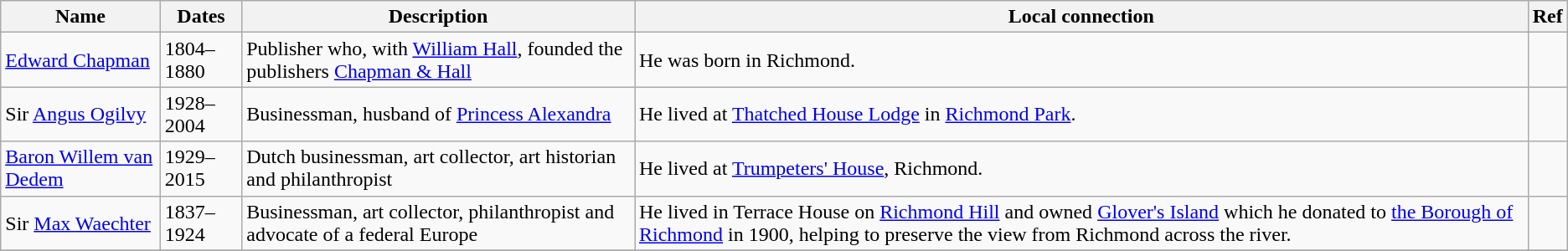<table class="wikitable sortable">
<tr>
<th width=>Name</th>
<th width=>Dates</th>
<th width=>Description</th>
<th width=>Local connection</th>
<th width=>Ref</th>
</tr>
<tr>
<td><a href='#'>Edward Chapman</a></td>
<td>1804–1880</td>
<td>Publisher who, with <a href='#'>William Hall</a>, founded the publishers <a href='#'>Chapman & Hall</a></td>
<td>He was born in Richmond.</td>
<td></td>
</tr>
<tr>
<td>Sir <a href='#'>Angus Ogilvy</a></td>
<td>1928–2004</td>
<td>Businessman, husband of <a href='#'>Princess Alexandra</a></td>
<td>He lived at <a href='#'>Thatched House Lodge</a> in <a href='#'>Richmond Park</a>.</td>
<td></td>
</tr>
<tr>
<td><a href='#'>Baron Willem van Dedem</a></td>
<td>1929–2015</td>
<td>Dutch businessman, art collector, art historian and philanthropist</td>
<td>He lived at <a href='#'>Trumpeters' House</a>, Richmond.</td>
<td></td>
</tr>
<tr>
<td>Sir <a href='#'>Max Waechter</a></td>
<td>1837–1924</td>
<td>Businessman, art collector, philanthropist and advocate of a federal Europe</td>
<td>He lived in Terrace House on <a href='#'>Richmond Hill</a> and owned <a href='#'>Glover's Island</a> which he donated to <a href='#'>the Borough of Richmond</a> in 1900, helping to preserve the view from Richmond across the river.</td>
<td></td>
</tr>
<tr>
</tr>
</table>
